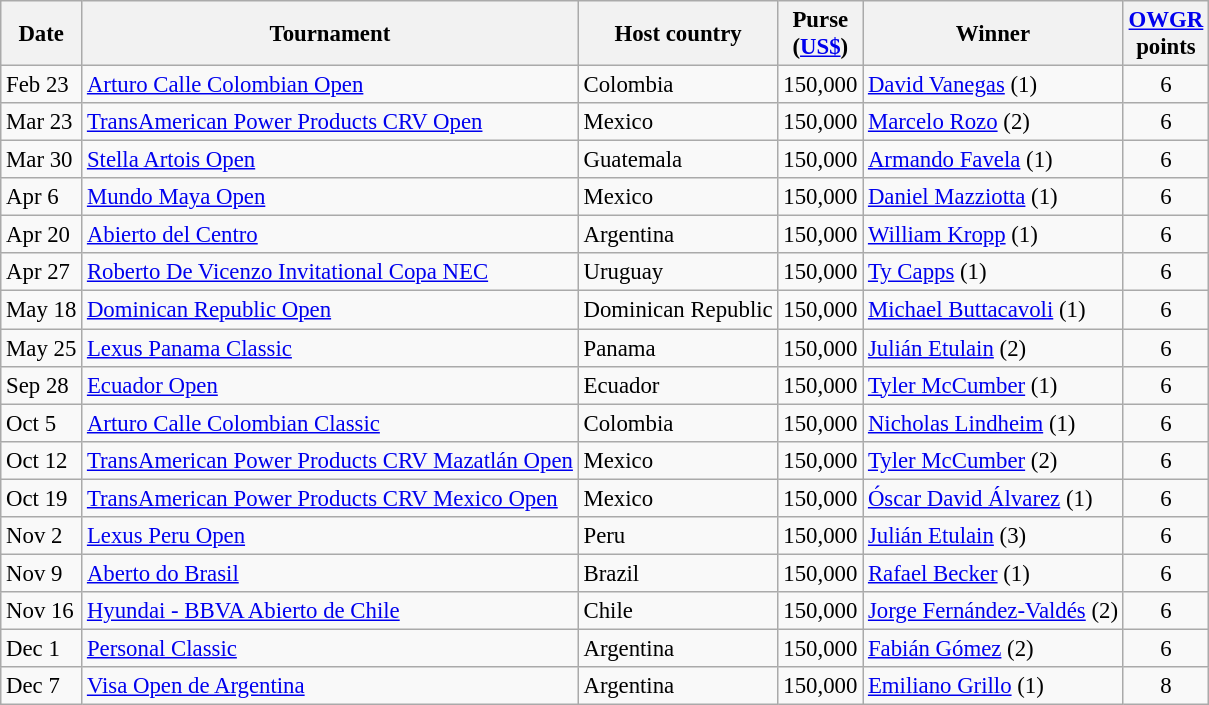<table class="wikitable" style="font-size:95%;">
<tr>
<th>Date</th>
<th>Tournament</th>
<th>Host country</th>
<th>Purse<br>(<a href='#'>US$</a>)</th>
<th>Winner</th>
<th><a href='#'>OWGR</a><br>points</th>
</tr>
<tr>
<td>Feb 23</td>
<td><a href='#'>Arturo Calle Colombian Open</a></td>
<td>Colombia</td>
<td align=right>150,000</td>
<td> <a href='#'>David Vanegas</a> (1)</td>
<td align=center>6</td>
</tr>
<tr>
<td>Mar 23</td>
<td><a href='#'>TransAmerican Power Products CRV Open</a></td>
<td>Mexico</td>
<td align=right>150,000</td>
<td> <a href='#'>Marcelo Rozo</a> (2)</td>
<td align=center>6</td>
</tr>
<tr>
<td>Mar 30</td>
<td><a href='#'>Stella Artois Open</a></td>
<td>Guatemala</td>
<td align=right>150,000</td>
<td> <a href='#'>Armando Favela</a> (1)</td>
<td align=center>6</td>
</tr>
<tr>
<td>Apr 6</td>
<td><a href='#'>Mundo Maya Open</a></td>
<td>Mexico</td>
<td align=right>150,000</td>
<td> <a href='#'>Daniel Mazziotta</a> (1)</td>
<td align=center>6</td>
</tr>
<tr>
<td>Apr 20</td>
<td><a href='#'>Abierto del Centro</a></td>
<td>Argentina</td>
<td align=right>150,000</td>
<td> <a href='#'>William Kropp</a> (1)</td>
<td align=center>6</td>
</tr>
<tr>
<td>Apr 27</td>
<td><a href='#'>Roberto De Vicenzo Invitational Copa NEC</a></td>
<td>Uruguay</td>
<td align=right>150,000</td>
<td> <a href='#'>Ty Capps</a> (1)</td>
<td align=center>6</td>
</tr>
<tr>
<td>May 18</td>
<td><a href='#'>Dominican Republic Open</a></td>
<td>Dominican Republic</td>
<td align=right>150,000</td>
<td> <a href='#'>Michael Buttacavoli</a> (1)</td>
<td align=center>6</td>
</tr>
<tr>
<td>May 25</td>
<td><a href='#'>Lexus Panama Classic</a></td>
<td>Panama</td>
<td align=right>150,000</td>
<td> <a href='#'>Julián Etulain</a> (2)</td>
<td align=center>6</td>
</tr>
<tr>
<td>Sep 28</td>
<td><a href='#'>Ecuador Open</a></td>
<td>Ecuador</td>
<td align=right>150,000</td>
<td> <a href='#'>Tyler McCumber</a> (1)</td>
<td align=center>6</td>
</tr>
<tr>
<td>Oct 5</td>
<td><a href='#'>Arturo Calle Colombian Classic</a></td>
<td>Colombia</td>
<td align=right>150,000</td>
<td> <a href='#'>Nicholas Lindheim</a> (1)</td>
<td align=center>6</td>
</tr>
<tr>
<td>Oct 12</td>
<td><a href='#'>TransAmerican Power Products CRV Mazatlán Open</a></td>
<td>Mexico</td>
<td align=right>150,000</td>
<td> <a href='#'>Tyler McCumber</a> (2)</td>
<td align=center>6</td>
</tr>
<tr>
<td>Oct 19</td>
<td><a href='#'>TransAmerican Power Products CRV Mexico Open</a></td>
<td>Mexico</td>
<td align=right>150,000</td>
<td> <a href='#'>Óscar David Álvarez</a> (1)</td>
<td align=center>6</td>
</tr>
<tr>
<td>Nov 2</td>
<td><a href='#'>Lexus Peru Open</a></td>
<td>Peru</td>
<td align=right>150,000</td>
<td> <a href='#'>Julián Etulain</a> (3)</td>
<td align=center>6</td>
</tr>
<tr>
<td>Nov 9</td>
<td><a href='#'>Aberto do Brasil</a></td>
<td>Brazil</td>
<td align=right>150,000</td>
<td> <a href='#'>Rafael Becker</a> (1)</td>
<td align=center>6</td>
</tr>
<tr>
<td>Nov 16</td>
<td><a href='#'>Hyundai - BBVA Abierto de Chile</a></td>
<td>Chile</td>
<td align=right>150,000</td>
<td> <a href='#'>Jorge Fernández-Valdés</a> (2)</td>
<td align=center>6</td>
</tr>
<tr>
<td>Dec 1</td>
<td><a href='#'>Personal Classic</a></td>
<td>Argentina</td>
<td align=right>150,000</td>
<td> <a href='#'>Fabián Gómez</a> (2)</td>
<td align=center>6</td>
</tr>
<tr>
<td>Dec 7</td>
<td><a href='#'>Visa Open de Argentina</a></td>
<td>Argentina</td>
<td align=right>150,000</td>
<td> <a href='#'>Emiliano Grillo</a> (1)</td>
<td align=center>8</td>
</tr>
</table>
